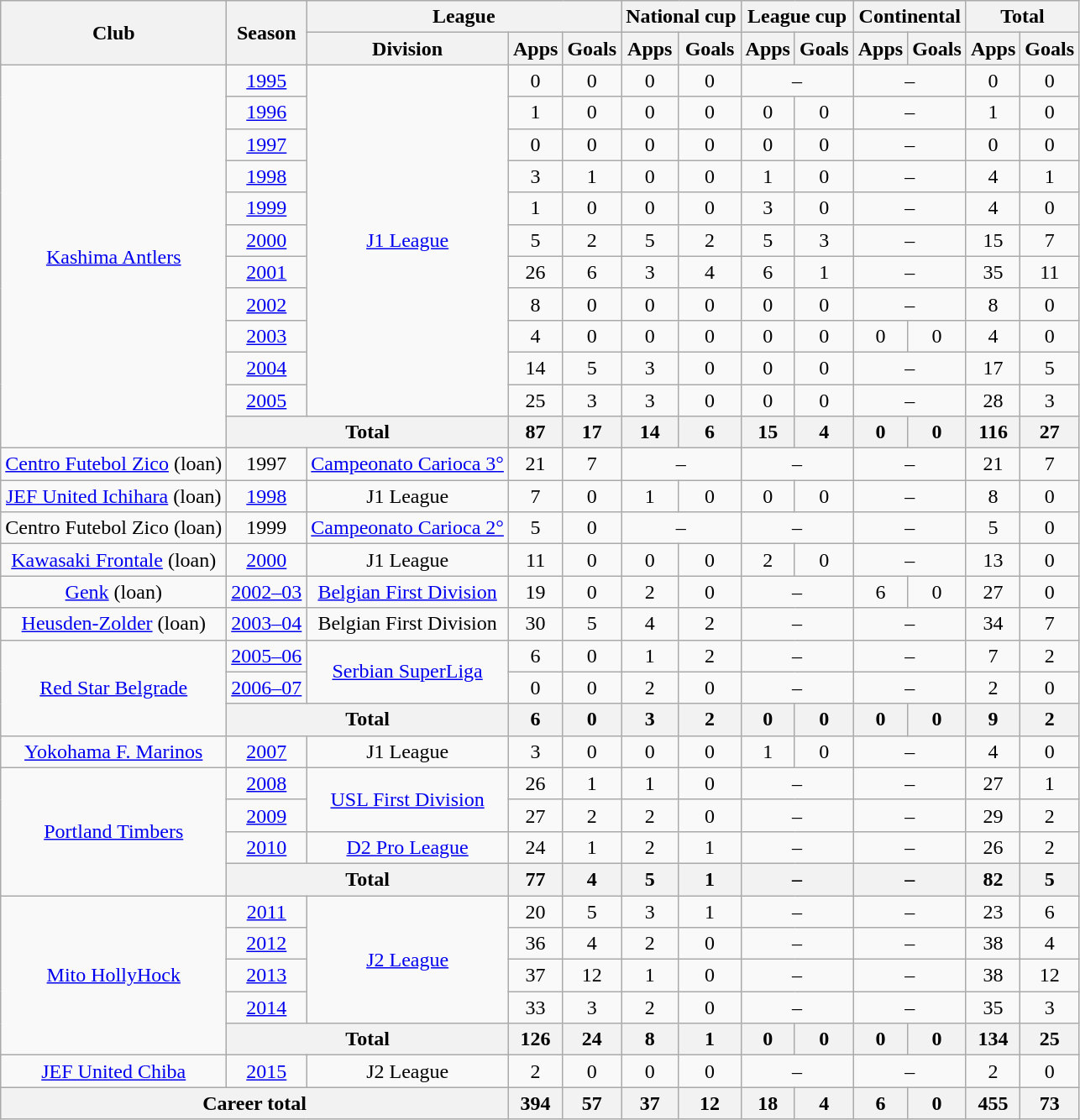<table class="wikitable" style="text-align:center">
<tr>
<th rowspan="2">Club</th>
<th rowspan="2">Season</th>
<th colspan="3">League</th>
<th colspan="2">National cup</th>
<th colspan="2">League cup</th>
<th colspan="2">Continental</th>
<th colspan="2">Total</th>
</tr>
<tr>
<th>Division</th>
<th>Apps</th>
<th>Goals</th>
<th>Apps</th>
<th>Goals</th>
<th>Apps</th>
<th>Goals</th>
<th>Apps</th>
<th>Goals</th>
<th>Apps</th>
<th>Goals</th>
</tr>
<tr>
<td rowspan="12"><a href='#'>Kashima Antlers</a></td>
<td><a href='#'>1995</a></td>
<td rowspan="11"><a href='#'>J1 League</a></td>
<td>0</td>
<td>0</td>
<td>0</td>
<td>0</td>
<td colspan="2">–</td>
<td colspan="2">–</td>
<td>0</td>
<td>0</td>
</tr>
<tr>
<td><a href='#'>1996</a></td>
<td>1</td>
<td>0</td>
<td>0</td>
<td>0</td>
<td>0</td>
<td>0</td>
<td colspan="2">–</td>
<td>1</td>
<td>0</td>
</tr>
<tr>
<td><a href='#'>1997</a></td>
<td>0</td>
<td>0</td>
<td>0</td>
<td>0</td>
<td>0</td>
<td>0</td>
<td colspan="2">–</td>
<td>0</td>
<td>0</td>
</tr>
<tr>
<td><a href='#'>1998</a></td>
<td>3</td>
<td>1</td>
<td>0</td>
<td>0</td>
<td>1</td>
<td>0</td>
<td colspan="2">–</td>
<td>4</td>
<td>1</td>
</tr>
<tr>
<td><a href='#'>1999</a></td>
<td>1</td>
<td>0</td>
<td>0</td>
<td>0</td>
<td>3</td>
<td>0</td>
<td colspan="2">–</td>
<td>4</td>
<td>0</td>
</tr>
<tr>
<td><a href='#'>2000</a></td>
<td>5</td>
<td>2</td>
<td>5</td>
<td>2</td>
<td>5</td>
<td>3</td>
<td colspan="2">–</td>
<td>15</td>
<td>7</td>
</tr>
<tr>
<td><a href='#'>2001</a></td>
<td>26</td>
<td>6</td>
<td>3</td>
<td>4</td>
<td>6</td>
<td>1</td>
<td colspan="2">–</td>
<td>35</td>
<td>11</td>
</tr>
<tr>
<td><a href='#'>2002</a></td>
<td>8</td>
<td>0</td>
<td>0</td>
<td>0</td>
<td>0</td>
<td>0</td>
<td colspan="2">–</td>
<td>8</td>
<td>0</td>
</tr>
<tr>
<td><a href='#'>2003</a></td>
<td>4</td>
<td>0</td>
<td>0</td>
<td>0</td>
<td>0</td>
<td>0</td>
<td>0</td>
<td>0</td>
<td>4</td>
<td>0</td>
</tr>
<tr>
<td><a href='#'>2004</a></td>
<td>14</td>
<td>5</td>
<td>3</td>
<td>0</td>
<td>0</td>
<td>0</td>
<td colspan="2">–</td>
<td>17</td>
<td>5</td>
</tr>
<tr>
<td><a href='#'>2005</a></td>
<td>25</td>
<td>3</td>
<td>3</td>
<td>0</td>
<td>0</td>
<td>0</td>
<td colspan="2">–</td>
<td>28</td>
<td>3</td>
</tr>
<tr>
<th colspan="2">Total</th>
<th>87</th>
<th>17</th>
<th>14</th>
<th>6</th>
<th>15</th>
<th>4</th>
<th>0</th>
<th>0</th>
<th>116</th>
<th>27</th>
</tr>
<tr>
<td><a href='#'>Centro Futebol Zico</a> (loan)</td>
<td>1997</td>
<td><a href='#'>Campeonato Carioca 3°</a></td>
<td>21</td>
<td>7</td>
<td colspan="2">–</td>
<td colspan="2">–</td>
<td colspan="2">–</td>
<td>21</td>
<td>7</td>
</tr>
<tr>
<td><a href='#'>JEF United Ichihara</a> (loan)</td>
<td><a href='#'>1998</a></td>
<td>J1 League</td>
<td>7</td>
<td>0</td>
<td>1</td>
<td>0</td>
<td>0</td>
<td>0</td>
<td colspan="2">–</td>
<td>8</td>
<td>0</td>
</tr>
<tr>
<td>Centro Futebol Zico (loan)</td>
<td>1999</td>
<td><a href='#'>Campeonato Carioca 2°</a></td>
<td>5</td>
<td>0</td>
<td colspan="2">–</td>
<td colspan="2">–</td>
<td colspan="2">–</td>
<td>5</td>
<td>0</td>
</tr>
<tr>
<td><a href='#'>Kawasaki Frontale</a> (loan)</td>
<td><a href='#'>2000</a></td>
<td>J1 League</td>
<td>11</td>
<td>0</td>
<td>0</td>
<td>0</td>
<td>2</td>
<td>0</td>
<td colspan="2">–</td>
<td>13</td>
<td>0</td>
</tr>
<tr>
<td><a href='#'>Genk</a> (loan)</td>
<td><a href='#'>2002–03</a></td>
<td><a href='#'>Belgian First Division</a></td>
<td>19</td>
<td>0</td>
<td>2</td>
<td>0</td>
<td colspan="2">–</td>
<td>6</td>
<td>0</td>
<td>27</td>
<td>0</td>
</tr>
<tr>
<td><a href='#'>Heusden-Zolder</a> (loan)</td>
<td><a href='#'>2003–04</a></td>
<td>Belgian First Division</td>
<td>30</td>
<td>5</td>
<td>4</td>
<td>2</td>
<td colspan="2">–</td>
<td colspan="2">–</td>
<td>34</td>
<td>7</td>
</tr>
<tr>
<td rowspan="3"><a href='#'>Red Star Belgrade</a></td>
<td><a href='#'>2005–06</a></td>
<td rowspan="2"><a href='#'>Serbian SuperLiga</a></td>
<td>6</td>
<td>0</td>
<td>1</td>
<td>2</td>
<td colspan="2">–</td>
<td colspan="2">–</td>
<td>7</td>
<td>2</td>
</tr>
<tr>
<td><a href='#'>2006–07</a></td>
<td>0</td>
<td>0</td>
<td>2</td>
<td>0</td>
<td colspan="2">–</td>
<td colspan="2">–</td>
<td>2</td>
<td>0</td>
</tr>
<tr>
<th colspan="2">Total</th>
<th>6</th>
<th>0</th>
<th>3</th>
<th>2</th>
<th>0</th>
<th>0</th>
<th>0</th>
<th>0</th>
<th>9</th>
<th>2</th>
</tr>
<tr>
<td><a href='#'>Yokohama F. Marinos</a></td>
<td><a href='#'>2007</a></td>
<td>J1 League</td>
<td>3</td>
<td>0</td>
<td>0</td>
<td>0</td>
<td>1</td>
<td>0</td>
<td colspan="2">–</td>
<td>4</td>
<td>0</td>
</tr>
<tr>
<td rowspan="4"><a href='#'>Portland Timbers</a></td>
<td><a href='#'>2008</a></td>
<td rowspan="2"><a href='#'>USL First Division</a></td>
<td>26</td>
<td>1</td>
<td>1</td>
<td>0</td>
<td colspan="2">–</td>
<td colspan="2">–</td>
<td>27</td>
<td>1</td>
</tr>
<tr>
<td><a href='#'>2009</a></td>
<td>27</td>
<td>2</td>
<td>2</td>
<td>0</td>
<td colspan="2">–</td>
<td colspan="2">–</td>
<td>29</td>
<td>2</td>
</tr>
<tr>
<td><a href='#'>2010</a></td>
<td><a href='#'>D2 Pro League</a></td>
<td>24</td>
<td>1</td>
<td>2</td>
<td>1</td>
<td colspan="2">–</td>
<td colspan="2">–</td>
<td>26</td>
<td>2</td>
</tr>
<tr>
<th colspan="2">Total</th>
<th>77</th>
<th>4</th>
<th>5</th>
<th>1</th>
<th colspan="2">–</th>
<th colspan="2">–</th>
<th>82</th>
<th>5</th>
</tr>
<tr>
<td rowspan="5"><a href='#'>Mito HollyHock</a></td>
<td><a href='#'>2011</a></td>
<td rowspan="4"><a href='#'>J2 League</a></td>
<td>20</td>
<td>5</td>
<td>3</td>
<td>1</td>
<td colspan="2">–</td>
<td colspan="2">–</td>
<td>23</td>
<td>6</td>
</tr>
<tr>
<td><a href='#'>2012</a></td>
<td>36</td>
<td>4</td>
<td>2</td>
<td>0</td>
<td colspan="2">–</td>
<td colspan="2">–</td>
<td>38</td>
<td>4</td>
</tr>
<tr>
<td><a href='#'>2013</a></td>
<td>37</td>
<td>12</td>
<td>1</td>
<td>0</td>
<td colspan="2">–</td>
<td colspan="2">–</td>
<td>38</td>
<td>12</td>
</tr>
<tr>
<td><a href='#'>2014</a></td>
<td>33</td>
<td>3</td>
<td>2</td>
<td>0</td>
<td colspan="2">–</td>
<td colspan="2">–</td>
<td>35</td>
<td>3</td>
</tr>
<tr>
<th colspan="2">Total</th>
<th>126</th>
<th>24</th>
<th>8</th>
<th>1</th>
<th>0</th>
<th>0</th>
<th>0</th>
<th>0</th>
<th>134</th>
<th>25</th>
</tr>
<tr>
<td><a href='#'>JEF United Chiba</a></td>
<td><a href='#'>2015</a></td>
<td>J2 League</td>
<td>2</td>
<td>0</td>
<td>0</td>
<td>0</td>
<td colspan="2">–</td>
<td colspan="2">–</td>
<td>2</td>
<td>0</td>
</tr>
<tr>
<th colspan="3">Career total</th>
<th>394</th>
<th>57</th>
<th>37</th>
<th>12</th>
<th>18</th>
<th>4</th>
<th>6</th>
<th>0</th>
<th>455</th>
<th>73</th>
</tr>
</table>
